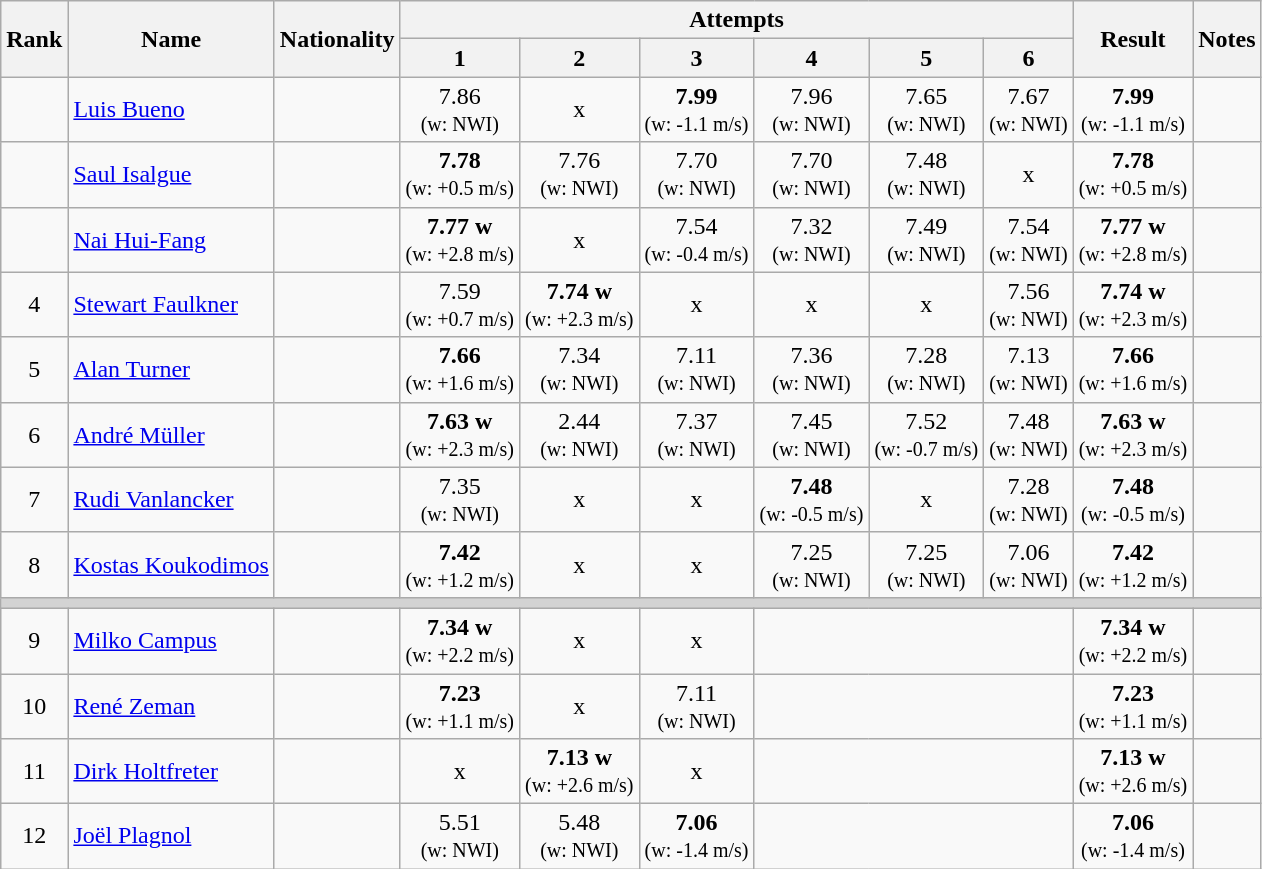<table class="wikitable sortable" style="text-align:center">
<tr>
<th rowspan=2>Rank</th>
<th rowspan=2>Name</th>
<th rowspan=2>Nationality</th>
<th colspan=6>Attempts</th>
<th rowspan=2>Result</th>
<th rowspan=2>Notes</th>
</tr>
<tr>
<th>1</th>
<th>2</th>
<th>3</th>
<th>4</th>
<th>5</th>
<th>6</th>
</tr>
<tr>
<td></td>
<td align=left><a href='#'>Luis Bueno</a></td>
<td align=left></td>
<td>7.86<br><small>(w: NWI)</small></td>
<td>x</td>
<td><strong>7.99</strong><br><small>(w: -1.1 m/s)</small></td>
<td>7.96<br><small>(w: NWI)</small></td>
<td>7.65<br><small>(w: NWI)</small></td>
<td>7.67<br><small>(w: NWI)</small></td>
<td><strong>7.99</strong> <br><small>(w: -1.1 m/s)</small></td>
<td></td>
</tr>
<tr>
<td></td>
<td align=left><a href='#'>Saul Isalgue</a></td>
<td align=left></td>
<td><strong>7.78</strong><br><small>(w: +0.5 m/s)</small></td>
<td>7.76<br><small>(w: NWI)</small></td>
<td>7.70<br><small>(w: NWI)</small></td>
<td>7.70<br><small>(w: NWI)</small></td>
<td>7.48<br><small>(w: NWI)</small></td>
<td>x</td>
<td><strong>7.78</strong> <br><small>(w: +0.5 m/s)</small></td>
<td></td>
</tr>
<tr>
<td></td>
<td align=left><a href='#'>Nai Hui-Fang</a></td>
<td align=left></td>
<td><strong>7.77</strong> <strong>w</strong> <br><small>(w: +2.8 m/s)</small></td>
<td>x</td>
<td>7.54<br><small>(w: -0.4 m/s)</small></td>
<td>7.32<br><small>(w: NWI)</small></td>
<td>7.49<br><small>(w: NWI)</small></td>
<td>7.54<br><small>(w: NWI)</small></td>
<td><strong>7.77</strong>  <strong>w</strong> <br><small>(w: +2.8 m/s)</small></td>
<td></td>
</tr>
<tr>
<td>4</td>
<td align=left><a href='#'>Stewart Faulkner</a></td>
<td align=left></td>
<td>7.59<br><small>(w: +0.7 m/s)</small></td>
<td><strong>7.74</strong> <strong>w</strong> <br><small>(w: +2.3 m/s)</small></td>
<td>x</td>
<td>x</td>
<td>x</td>
<td>7.56<br><small>(w: NWI)</small></td>
<td><strong>7.74</strong>  <strong>w</strong> <br><small>(w: +2.3 m/s)</small></td>
<td></td>
</tr>
<tr>
<td>5</td>
<td align=left><a href='#'>Alan Turner</a></td>
<td align=left></td>
<td><strong>7.66</strong><br><small>(w: +1.6 m/s)</small></td>
<td>7.34<br><small>(w: NWI)</small></td>
<td>7.11<br><small>(w: NWI)</small></td>
<td>7.36<br><small>(w: NWI)</small></td>
<td>7.28<br><small>(w: NWI)</small></td>
<td>7.13<br><small>(w: NWI)</small></td>
<td><strong>7.66</strong> <br><small>(w: +1.6 m/s)</small></td>
<td></td>
</tr>
<tr>
<td>6</td>
<td align=left><a href='#'>André Müller</a></td>
<td align=left></td>
<td><strong>7.63</strong> <strong>w</strong> <br><small>(w: +2.3 m/s)</small></td>
<td>2.44<br><small>(w: NWI)</small></td>
<td>7.37<br><small>(w: NWI)</small></td>
<td>7.45<br><small>(w: NWI)</small></td>
<td>7.52<br><small>(w: -0.7 m/s)</small></td>
<td>7.48<br><small>(w: NWI)</small></td>
<td><strong>7.63</strong>  <strong>w</strong> <br><small>(w: +2.3 m/s)</small></td>
<td></td>
</tr>
<tr>
<td>7</td>
<td align=left><a href='#'>Rudi Vanlancker</a></td>
<td align=left></td>
<td>7.35<br><small>(w: NWI)</small></td>
<td>x</td>
<td>x</td>
<td><strong>7.48</strong><br><small>(w: -0.5 m/s)</small></td>
<td>x</td>
<td>7.28<br><small>(w: NWI)</small></td>
<td><strong>7.48</strong> <br><small>(w: -0.5 m/s)</small></td>
<td></td>
</tr>
<tr>
<td>8</td>
<td align=left><a href='#'>Kostas Koukodimos</a></td>
<td align=left></td>
<td><strong>7.42</strong><br><small>(w: +1.2 m/s)</small></td>
<td>x</td>
<td>x</td>
<td>7.25<br><small>(w: NWI)</small></td>
<td>7.25<br><small>(w: NWI)</small></td>
<td>7.06<br><small>(w: NWI)</small></td>
<td><strong>7.42</strong> <br><small>(w: +1.2 m/s)</small></td>
<td></td>
</tr>
<tr>
<td colspan=11 bgcolor=lightgray></td>
</tr>
<tr>
<td>9</td>
<td align=left><a href='#'>Milko Campus</a></td>
<td align=left></td>
<td><strong>7.34</strong> <strong>w</strong> <br><small>(w: +2.2 m/s)</small></td>
<td>x</td>
<td>x</td>
<td colspan=3></td>
<td><strong>7.34</strong>  <strong>w</strong> <br><small>(w: +2.2 m/s)</small></td>
<td></td>
</tr>
<tr>
<td>10</td>
<td align=left><a href='#'>René Zeman</a></td>
<td align=left></td>
<td><strong>7.23</strong><br><small>(w: +1.1 m/s)</small></td>
<td>x</td>
<td>7.11<br><small>(w: NWI)</small></td>
<td colspan=3></td>
<td><strong>7.23</strong> <br><small>(w: +1.1 m/s)</small></td>
<td></td>
</tr>
<tr>
<td>11</td>
<td align=left><a href='#'>Dirk Holtfreter</a></td>
<td align=left></td>
<td>x</td>
<td><strong>7.13</strong> <strong>w</strong> <br><small>(w: +2.6 m/s)</small></td>
<td>x</td>
<td colspan=3></td>
<td><strong>7.13</strong>  <strong>w</strong> <br><small>(w: +2.6 m/s)</small></td>
<td></td>
</tr>
<tr>
<td>12</td>
<td align=left><a href='#'>Joël Plagnol</a></td>
<td align=left></td>
<td>5.51<br><small>(w: NWI)</small></td>
<td>5.48<br><small>(w: NWI)</small></td>
<td><strong>7.06</strong><br><small>(w: -1.4 m/s)</small></td>
<td colspan=3></td>
<td><strong>7.06</strong> <br><small>(w: -1.4 m/s)</small></td>
<td></td>
</tr>
</table>
